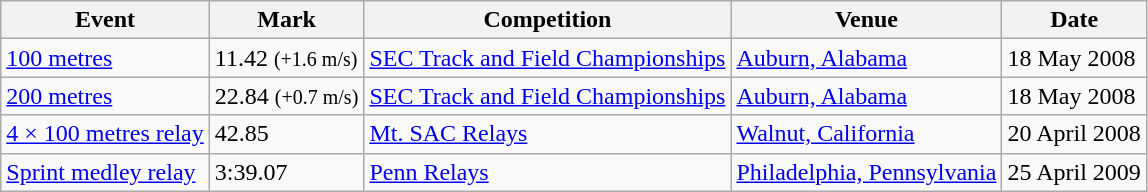<table class=wikitable>
<tr>
<th>Event</th>
<th>Mark</th>
<th>Competition</th>
<th>Venue</th>
<th>Date</th>
</tr>
<tr>
<td><a href='#'>100 metres</a></td>
<td>11.42 <small>(+1.6 m/s)</small></td>
<td><a href='#'>SEC Track and Field Championships</a></td>
<td><a href='#'>Auburn, Alabama</a></td>
<td>18 May 2008</td>
</tr>
<tr>
<td><a href='#'>200 metres</a></td>
<td>22.84 <small>(+0.7 m/s)</small></td>
<td><a href='#'>SEC Track and Field Championships</a></td>
<td><a href='#'>Auburn, Alabama</a></td>
<td>18 May 2008</td>
</tr>
<tr>
<td><a href='#'>4 × 100 metres relay</a></td>
<td>42.85</td>
<td><a href='#'>Mt. SAC Relays</a></td>
<td><a href='#'>Walnut, California</a></td>
<td>20 April 2008</td>
</tr>
<tr>
<td><a href='#'>Sprint medley relay</a></td>
<td>3:39.07</td>
<td><a href='#'>Penn Relays</a></td>
<td><a href='#'>Philadelphia, Pennsylvania</a></td>
<td>25 April 2009</td>
</tr>
</table>
